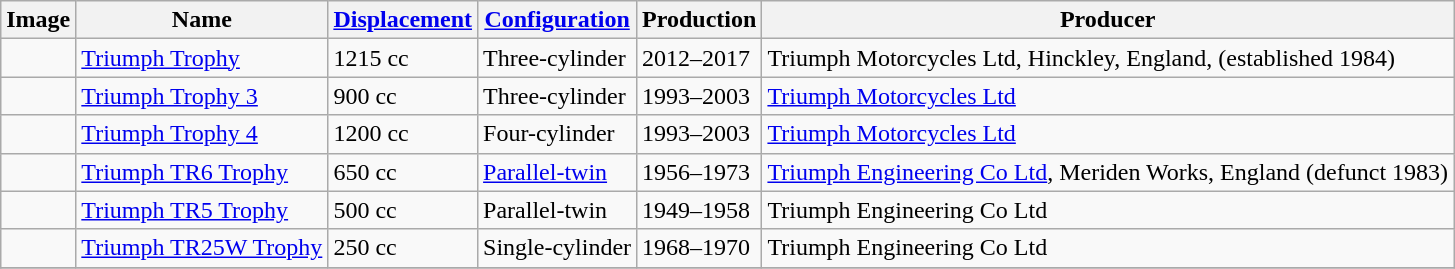<table class="wikitable sortable">
<tr>
<th>Image</th>
<th>Name</th>
<th><a href='#'>Displacement</a></th>
<th><a href='#'>Configuration</a></th>
<th>Production</th>
<th>Producer</th>
</tr>
<tr>
<td></td>
<td><a href='#'>Triumph Trophy</a></td>
<td>1215 cc</td>
<td>Three-cylinder</td>
<td>2012–2017</td>
<td>Triumph Motorcycles Ltd, Hinckley, England, (established 1984)</td>
</tr>
<tr>
<td></td>
<td><a href='#'>Triumph Trophy 3</a></td>
<td>900 cc</td>
<td>Three-cylinder</td>
<td>1993–2003</td>
<td><a href='#'>Triumph Motorcycles Ltd</a></td>
</tr>
<tr>
<td></td>
<td><a href='#'>Triumph Trophy 4</a></td>
<td>1200 cc</td>
<td>Four-cylinder</td>
<td>1993–2003</td>
<td><a href='#'>Triumph Motorcycles Ltd</a></td>
</tr>
<tr>
<td></td>
<td><a href='#'>Triumph TR6 Trophy</a></td>
<td>650 cc</td>
<td><a href='#'>Parallel-twin</a></td>
<td>1956–1973</td>
<td><a href='#'>Triumph Engineering Co Ltd</a>, Meriden Works, England (defunct 1983)</td>
</tr>
<tr>
<td></td>
<td><a href='#'>Triumph TR5 Trophy</a></td>
<td>500 cc</td>
<td>Parallel-twin</td>
<td>1949–1958</td>
<td>Triumph Engineering Co Ltd</td>
</tr>
<tr>
<td></td>
<td><a href='#'>Triumph TR25W Trophy</a></td>
<td>250 cc</td>
<td>Single-cylinder</td>
<td>1968–1970</td>
<td>Triumph Engineering Co Ltd</td>
</tr>
<tr>
</tr>
</table>
